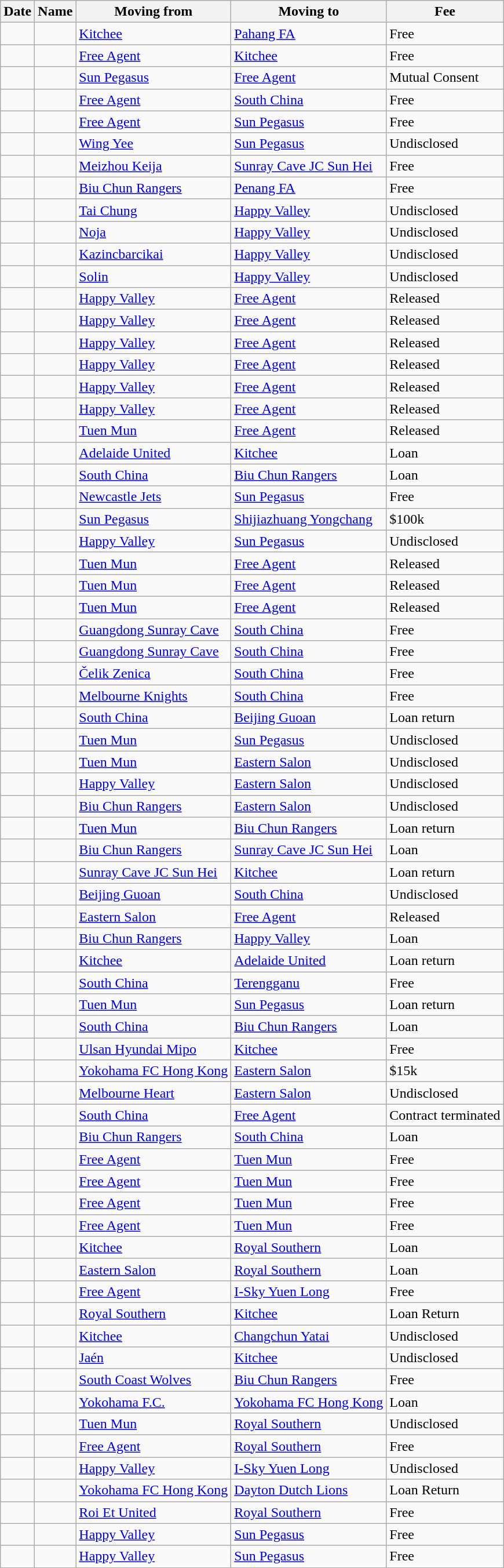<table class="wikitable sortable">
<tr>
<th>Date</th>
<th>Name</th>
<th>Moving from</th>
<th>Moving to</th>
<th>Fee</th>
</tr>
<tr>
<td><strong></strong></td>
<td> </td>
<td><a href='#'>Kitchee</a></td>
<td> <a href='#'>Pahang FA</a></td>
<td>Free</td>
</tr>
<tr>
<td><strong></strong></td>
<td></td>
<td><a href='#'>Free Agent</a></td>
<td><a href='#'>Kitchee</a></td>
<td>Free</td>
</tr>
<tr>
<td><strong></strong></td>
<td> </td>
<td><a href='#'>Sun Pegasus</a></td>
<td><a href='#'>Free Agent</a></td>
<td>Mutual Consent</td>
</tr>
<tr>
<td><strong></strong></td>
<td> </td>
<td><a href='#'>Free Agent</a></td>
<td><a href='#'>South China</a></td>
<td>Free</td>
</tr>
<tr>
<td><strong></strong></td>
<td></td>
<td><a href='#'>Free Agent</a></td>
<td><a href='#'>Sun Pegasus</a></td>
<td>Free</td>
</tr>
<tr>
<td><strong></strong></td>
<td></td>
<td><a href='#'>Wing Yee</a></td>
<td><a href='#'>Sun Pegasus</a></td>
<td>Undisclosed</td>
</tr>
<tr>
<td><strong></strong></td>
<td></td>
<td> <a href='#'>Meizhou Keija</a></td>
<td><a href='#'>Sunray Cave JC Sun Hei</a></td>
<td>Free</td>
</tr>
<tr>
<td><strong></strong></td>
<td> </td>
<td><a href='#'>Biu Chun Rangers</a></td>
<td> <a href='#'>Penang FA</a></td>
<td>Free</td>
</tr>
<tr>
<td><strong></strong></td>
<td></td>
<td><a href='#'>Tai Chung</a></td>
<td><a href='#'>Happy Valley</a></td>
<td>Undisclosed</td>
</tr>
<tr>
<td><strong></strong></td>
<td> </td>
<td>  <a href='#'>Noja</a></td>
<td><a href='#'>Happy Valley</a></td>
<td>Undisclosed</td>
</tr>
<tr>
<td><strong></strong></td>
<td> </td>
<td>  <a href='#'>Kazincbarcikai</a></td>
<td><a href='#'>Happy Valley</a></td>
<td>Undisclosed</td>
</tr>
<tr>
<td><strong></strong></td>
<td> </td>
<td>  <a href='#'>Solin</a></td>
<td><a href='#'>Happy Valley</a></td>
<td>Undisclosed</td>
</tr>
<tr>
<td><strong></strong></td>
<td></td>
<td><a href='#'>Happy Valley</a></td>
<td><a href='#'>Free Agent</a></td>
<td>Released</td>
</tr>
<tr>
<td><strong></strong></td>
<td></td>
<td><a href='#'>Happy Valley</a></td>
<td><a href='#'>Free Agent</a></td>
<td>Released</td>
</tr>
<tr>
<td><strong></strong></td>
<td> </td>
<td><a href='#'>Happy Valley</a></td>
<td><a href='#'>Free Agent</a></td>
<td>Released</td>
</tr>
<tr>
<td><strong></strong></td>
<td> </td>
<td><a href='#'>Happy Valley</a></td>
<td><a href='#'>Free Agent</a></td>
<td>Released</td>
</tr>
<tr>
<td><strong></strong></td>
<td> </td>
<td><a href='#'>Happy Valley</a></td>
<td><a href='#'>Free Agent</a></td>
<td>Released</td>
</tr>
<tr>
<td><strong></strong></td>
<td> </td>
<td><a href='#'>Happy Valley</a></td>
<td><a href='#'>Free Agent</a></td>
<td>Released</td>
</tr>
<tr>
<td><strong></strong></td>
<td> </td>
<td><a href='#'>Tuen Mun</a></td>
<td><a href='#'>Free Agent</a></td>
<td>Released</td>
</tr>
<tr>
<td><strong></strong></td>
<td> </td>
<td> <a href='#'>Adelaide United</a></td>
<td><a href='#'>Kitchee</a></td>
<td>Loan</td>
</tr>
<tr>
<td><strong></strong></td>
<td> </td>
<td><a href='#'>South China</a></td>
<td><a href='#'>Biu Chun Rangers</a></td>
<td>Loan</td>
</tr>
<tr>
<td><strong></strong></td>
<td> </td>
<td> <a href='#'>Newcastle Jets</a></td>
<td><a href='#'>Sun Pegasus</a></td>
<td>Free</td>
</tr>
<tr>
<td><strong></strong></td>
<td></td>
<td><a href='#'>Sun Pegasus</a></td>
<td> <a href='#'>Shijiazhuang Yongchang</a></td>
<td>$100k</td>
</tr>
<tr>
<td><strong></strong></td>
<td></td>
<td><a href='#'>Happy Valley</a></td>
<td><a href='#'>Sun Pegasus</a></td>
<td>Undisclosed</td>
</tr>
<tr>
<td><strong></strong></td>
<td> </td>
<td><a href='#'>Tuen Mun</a></td>
<td><a href='#'>Free Agent</a></td>
<td>Released<br></td>
</tr>
<tr>
<td><strong></strong></td>
<td> </td>
<td><a href='#'>Tuen Mun</a></td>
<td><a href='#'>Free Agent</a></td>
<td>Released<br></td>
</tr>
<tr>
<td><strong></strong></td>
<td></td>
<td><a href='#'>Tuen Mun</a></td>
<td><a href='#'>Free Agent</a></td>
<td>Released</td>
</tr>
<tr>
<td><strong></strong></td>
<td></td>
<td> <a href='#'>Guangdong Sunray Cave</a></td>
<td><a href='#'>South China</a></td>
<td>Free</td>
</tr>
<tr>
<td><strong></strong></td>
<td></td>
<td> <a href='#'>Guangdong Sunray Cave</a></td>
<td><a href='#'>South China</a></td>
<td>Free</td>
</tr>
<tr>
<td><strong></strong></td>
<td> </td>
<td> <a href='#'>Čelik Zenica</a></td>
<td><a href='#'>South China</a></td>
<td>Free</td>
</tr>
<tr>
<td><strong></strong></td>
<td> </td>
<td> <a href='#'>Melbourne Knights</a></td>
<td><a href='#'>South China</a></td>
<td>Free</td>
</tr>
<tr>
<td><strong></strong></td>
<td></td>
<td><a href='#'>South China</a></td>
<td> <a href='#'>Beijing Guoan</a></td>
<td>Loan return</td>
</tr>
<tr>
<td><strong></strong></td>
<td></td>
<td><a href='#'>Tuen Mun</a></td>
<td><a href='#'>Sun Pegasus</a></td>
<td>Undisclosed</td>
</tr>
<tr>
<td><strong></strong></td>
<td></td>
<td><a href='#'>Tuen Mun</a></td>
<td><a href='#'>Eastern Salon</a></td>
<td>Undisclosed</td>
</tr>
<tr>
<td><strong></strong></td>
<td></td>
<td><a href='#'>Happy Valley</a></td>
<td><a href='#'>Eastern Salon</a></td>
<td>Undisclosed</td>
</tr>
<tr>
<td><strong></strong></td>
<td></td>
<td><a href='#'>Biu Chun Rangers</a></td>
<td><a href='#'>Eastern Salon</a></td>
<td>Undisclosed</td>
</tr>
<tr>
<td><strong></strong></td>
<td></td>
<td><a href='#'>Tuen Mun</a></td>
<td><a href='#'>Biu Chun Rangers</a></td>
<td>Loan return</td>
</tr>
<tr>
<td><strong></strong></td>
<td></td>
<td><a href='#'>Biu Chun Rangers</a></td>
<td><a href='#'>Sunray Cave JC Sun Hei</a></td>
<td>Loan</td>
</tr>
<tr>
<td><strong></strong></td>
<td></td>
<td><a href='#'>Sunray Cave JC Sun Hei</a></td>
<td><a href='#'>Kitchee</a></td>
<td>Loan return</td>
</tr>
<tr>
<td><strong></strong></td>
<td></td>
<td> <a href='#'>Beijing Guoan</a></td>
<td><a href='#'>South China</a></td>
<td>Undisclosed</td>
</tr>
<tr>
<td><strong></strong></td>
<td></td>
<td><a href='#'>Eastern Salon</a></td>
<td><a href='#'>Free Agent</a></td>
<td>Released</td>
</tr>
<tr>
<td><strong></strong></td>
<td> </td>
<td><a href='#'>Biu Chun Rangers</a></td>
<td><a href='#'>Happy Valley</a></td>
<td>Loan</td>
</tr>
<tr>
<td><strong></strong></td>
<td> </td>
<td><a href='#'>Kitchee</a></td>
<td> <a href='#'>Adelaide United</a></td>
<td>Loan return</td>
</tr>
<tr>
<td><strong></strong></td>
<td> </td>
<td><a href='#'>South China</a></td>
<td> <a href='#'>Terengganu</a></td>
<td>Free</td>
</tr>
<tr>
<td><strong></strong></td>
<td></td>
<td><a href='#'>Tuen Mun</a></td>
<td><a href='#'>Sun Pegasus</a></td>
<td>Loan return</td>
</tr>
<tr>
<td><strong></strong></td>
<td> </td>
<td><a href='#'>South China</a></td>
<td><a href='#'>Biu Chun Rangers</a></td>
<td>Loan</td>
</tr>
<tr>
<td><strong></strong></td>
<td> </td>
<td> <a href='#'>Ulsan Hyundai Mipo</a></td>
<td><a href='#'>Kitchee</a></td>
<td>Free</td>
</tr>
<tr>
<td><strong></strong></td>
<td> </td>
<td><a href='#'>Yokohama FC Hong Kong</a></td>
<td><a href='#'>Eastern Salon</a></td>
<td>$15k</td>
</tr>
<tr>
<td><strong></strong></td>
<td> </td>
<td> <a href='#'>Melbourne Heart</a></td>
<td><a href='#'>Eastern Salon</a></td>
<td>Undisclosed</td>
</tr>
<tr>
<td><strong></strong></td>
<td></td>
<td><a href='#'>South China</a></td>
<td><a href='#'>Free Agent</a></td>
<td>Contract terminated</td>
</tr>
<tr>
<td><strong></strong></td>
<td></td>
<td><a href='#'>Biu Chun Rangers</a></td>
<td><a href='#'>South China</a></td>
<td>Loan</td>
</tr>
<tr>
<td><strong></strong></td>
<td></td>
<td><a href='#'>Free Agent</a></td>
<td><a href='#'>Tuen Mun</a></td>
<td>Free</td>
</tr>
<tr>
<td><strong></strong></td>
<td></td>
<td><a href='#'>Free Agent</a></td>
<td><a href='#'>Tuen Mun</a></td>
<td>Free</td>
</tr>
<tr>
<td><strong></strong></td>
<td></td>
<td><a href='#'>Free Agent</a></td>
<td><a href='#'>Tuen Mun</a></td>
<td>Free</td>
</tr>
<tr>
<td><strong></strong></td>
<td></td>
<td><a href='#'>Free Agent</a></td>
<td><a href='#'>Tuen Mun</a></td>
<td>Free</td>
</tr>
<tr>
<td><strong></strong></td>
<td></td>
<td><a href='#'>Kitchee</a></td>
<td><a href='#'>Royal Southern</a></td>
<td>Loan</td>
</tr>
<tr>
<td><strong></strong></td>
<td></td>
<td><a href='#'>Eastern Salon</a></td>
<td><a href='#'>Royal Southern</a></td>
<td>Loan</td>
</tr>
<tr>
<td><strong></strong></td>
<td> </td>
<td><a href='#'>Free Agent</a></td>
<td><a href='#'>I-Sky Yuen Long</a></td>
<td>Free</td>
</tr>
<tr>
<td><strong></strong></td>
<td></td>
<td><a href='#'>Royal Southern</a></td>
<td><a href='#'>Kitchee</a></td>
<td>Loan Return</td>
</tr>
<tr>
<td><strong></strong></td>
<td></td>
<td><a href='#'>Kitchee</a></td>
<td> <a href='#'>Changchun Yatai</a></td>
<td>Undisclosed</td>
</tr>
<tr>
<td><strong></strong></td>
<td> </td>
<td> <a href='#'>Jaén</a></td>
<td><a href='#'>Kitchee</a></td>
<td>Undisclosed</td>
</tr>
<tr>
<td><strong></strong></td>
<td> </td>
<td> <a href='#'>South Coast Wolves</a></td>
<td><a href='#'>Biu Chun Rangers</a></td>
<td>Free</td>
</tr>
<tr>
<td><strong></strong></td>
<td> </td>
<td> <a href='#'>Yokohama F.C.</a></td>
<td><a href='#'>Yokohama FC Hong Kong</a></td>
<td>Loan</td>
</tr>
<tr>
<td><strong></strong></td>
<td></td>
<td><a href='#'>Tuen Mun</a></td>
<td><a href='#'>Royal Southern</a></td>
<td>Undisclosed</td>
</tr>
<tr>
<td><strong></strong></td>
<td></td>
<td><a href='#'>Free Agent</a></td>
<td><a href='#'>Royal Southern</a></td>
<td>Free</td>
</tr>
<tr>
<td><strong></strong></td>
<td></td>
<td><a href='#'>Happy Valley</a></td>
<td><a href='#'>I-Sky Yuen Long</a></td>
<td>Undisclosed</td>
</tr>
<tr>
<td><strong></strong></td>
<td> </td>
<td><a href='#'>Yokohama FC Hong Kong</a></td>
<td> <a href='#'>Dayton Dutch Lions</a></td>
<td>Loan Return</td>
</tr>
<tr>
<td><strong></strong></td>
<td> </td>
<td> <a href='#'>Roi Et United</a></td>
<td><a href='#'>Royal Southern</a></td>
<td>Free</td>
</tr>
<tr>
<td><strong></strong></td>
<td></td>
<td><a href='#'>Happy Valley</a></td>
<td><a href='#'>Sun Pegasus</a></td>
<td>Free</td>
</tr>
<tr>
<td><strong></strong></td>
<td> </td>
<td><a href='#'>Happy Valley</a></td>
<td><a href='#'>Sun Pegasus</a></td>
<td>Free</td>
</tr>
</table>
